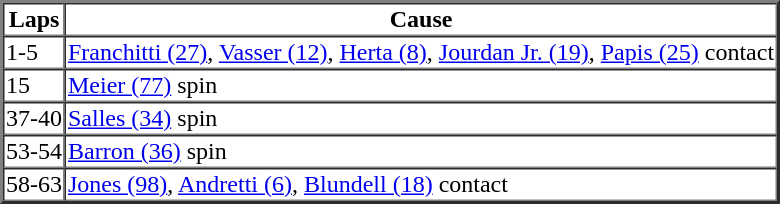<table border=2 cellspacing=0>
<tr>
<th>Laps</th>
<th>Cause</th>
</tr>
<tr>
<td>1-5</td>
<td><a href='#'>Franchitti (27)</a>, <a href='#'>Vasser (12)</a>, <a href='#'>Herta (8)</a>, <a href='#'>Jourdan Jr. (19)</a>, <a href='#'>Papis (25)</a> contact</td>
</tr>
<tr>
<td>15</td>
<td><a href='#'>Meier (77)</a> spin</td>
</tr>
<tr>
<td>37-40</td>
<td><a href='#'>Salles (34)</a> spin</td>
</tr>
<tr>
<td>53-54</td>
<td><a href='#'>Barron (36)</a> spin</td>
</tr>
<tr>
<td>58-63</td>
<td><a href='#'>Jones (98)</a>, <a href='#'>Andretti (6)</a>, <a href='#'>Blundell (18)</a> contact</td>
</tr>
</table>
